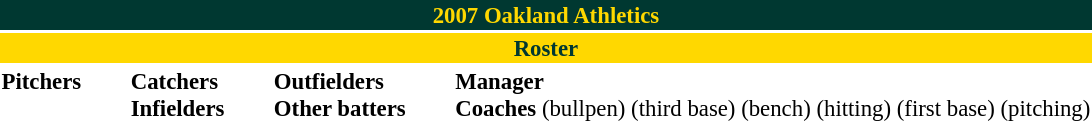<table class="toccolours" style="font-size: 95%;">
<tr>
<th colspan="10" style="background-color: #003831; color: #FFD800; text-align: center;">2007 Oakland Athletics</th>
</tr>
<tr>
<td colspan="10" style="background-color: #FFD800; color: #003831; text-align: center;"><strong>Roster</strong></td>
</tr>
<tr>
<td valign="top"><strong>Pitchers</strong><br>






















</td>
<td width="25px"></td>
<td valign="top"><strong>Catchers</strong><br>



<strong>Infielders</strong>









</td>
<td width="25px"></td>
<td valign="top"><strong>Outfielders</strong><br>














<strong>Other batters</strong>
</td>
<td width="25px"></td>
<td valign="top"><strong>Manager</strong><br>
<strong>Coaches</strong>
 (bullpen)
 (third base)
 (bench)
 (hitting)
 (first base)
 (pitching)</td>
</tr>
</table>
